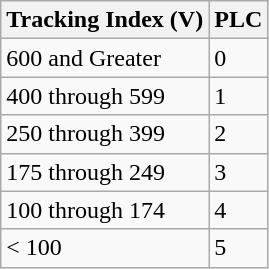<table class="wikitable">
<tr>
<th>Tracking Index (V)</th>
<th>PLC</th>
</tr>
<tr>
<td>600 and Greater</td>
<td>0</td>
</tr>
<tr>
<td>400 through 599</td>
<td>1</td>
</tr>
<tr>
<td>250 through 399</td>
<td>2</td>
</tr>
<tr>
<td>175 through 249</td>
<td>3</td>
</tr>
<tr>
<td>100 through 174</td>
<td>4</td>
</tr>
<tr>
<td>< 100</td>
<td>5</td>
</tr>
</table>
